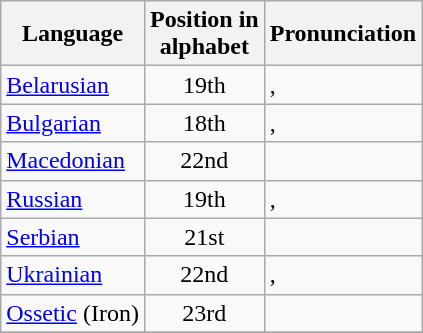<table class="wikitable">
<tr>
<th>Language</th>
<th>Position in <br> alphabet</th>
<th>Pronunciation</th>
</tr>
<tr>
<td><a href='#'>Belarusian</a></td>
<td align=center>19th</td>
<td>, </td>
</tr>
<tr>
<td><a href='#'>Bulgarian</a></td>
<td align=center>18th</td>
<td>, </td>
</tr>
<tr>
<td><a href='#'>Macedonian</a></td>
<td align=center>22nd</td>
<td></td>
</tr>
<tr>
<td><a href='#'>Russian</a></td>
<td align=center>19th</td>
<td>, </td>
</tr>
<tr>
<td><a href='#'>Serbian</a></td>
<td align=center>21st</td>
<td></td>
</tr>
<tr>
<td><a href='#'>Ukrainian</a></td>
<td align=center>22nd</td>
<td>, </td>
</tr>
<tr>
<td><a href='#'>Ossetic</a> (Iron)</td>
<td align=center>23rd</td>
<td></td>
</tr>
<tr>
</tr>
</table>
